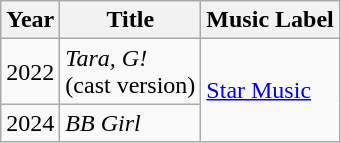<table class="wikitable sortable">
<tr>
<th>Year</th>
<th>Title</th>
<th>Music Label</th>
</tr>
<tr>
<td>2022</td>
<td><em>Tara, G!</em><br>(cast version)</td>
<td rowspan=2><a href='#'>Star Music</a></td>
</tr>
<tr>
<td>2024</td>
<td><em>BB Girl</em></td>
</tr>
</table>
